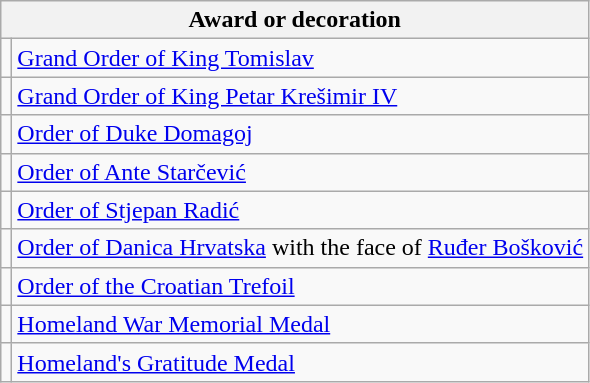<table class="wikitable" style="text-align:left;">
<tr>
<th colspan=2>Award or decoration</th>
</tr>
<tr>
<td></td>
<td><a href='#'>Grand Order of King Tomislav</a></td>
</tr>
<tr>
<td></td>
<td><a href='#'>Grand Order of King Petar Krešimir IV</a></td>
</tr>
<tr>
<td></td>
<td><a href='#'>Order of Duke Domagoj</a></td>
</tr>
<tr>
<td></td>
<td><a href='#'>Order of Ante Starčević</a></td>
</tr>
<tr>
<td></td>
<td><a href='#'>Order of Stjepan Radić</a></td>
</tr>
<tr>
<td></td>
<td><a href='#'>Order of Danica Hrvatska</a> with the face of <a href='#'>Ruđer Bošković</a></td>
</tr>
<tr>
<td></td>
<td><a href='#'>Order of the Croatian Trefoil</a></td>
</tr>
<tr>
<td></td>
<td><a href='#'>Homeland War Memorial Medal</a></td>
</tr>
<tr>
<td></td>
<td><a href='#'>Homeland's Gratitude Medal</a></td>
</tr>
</table>
